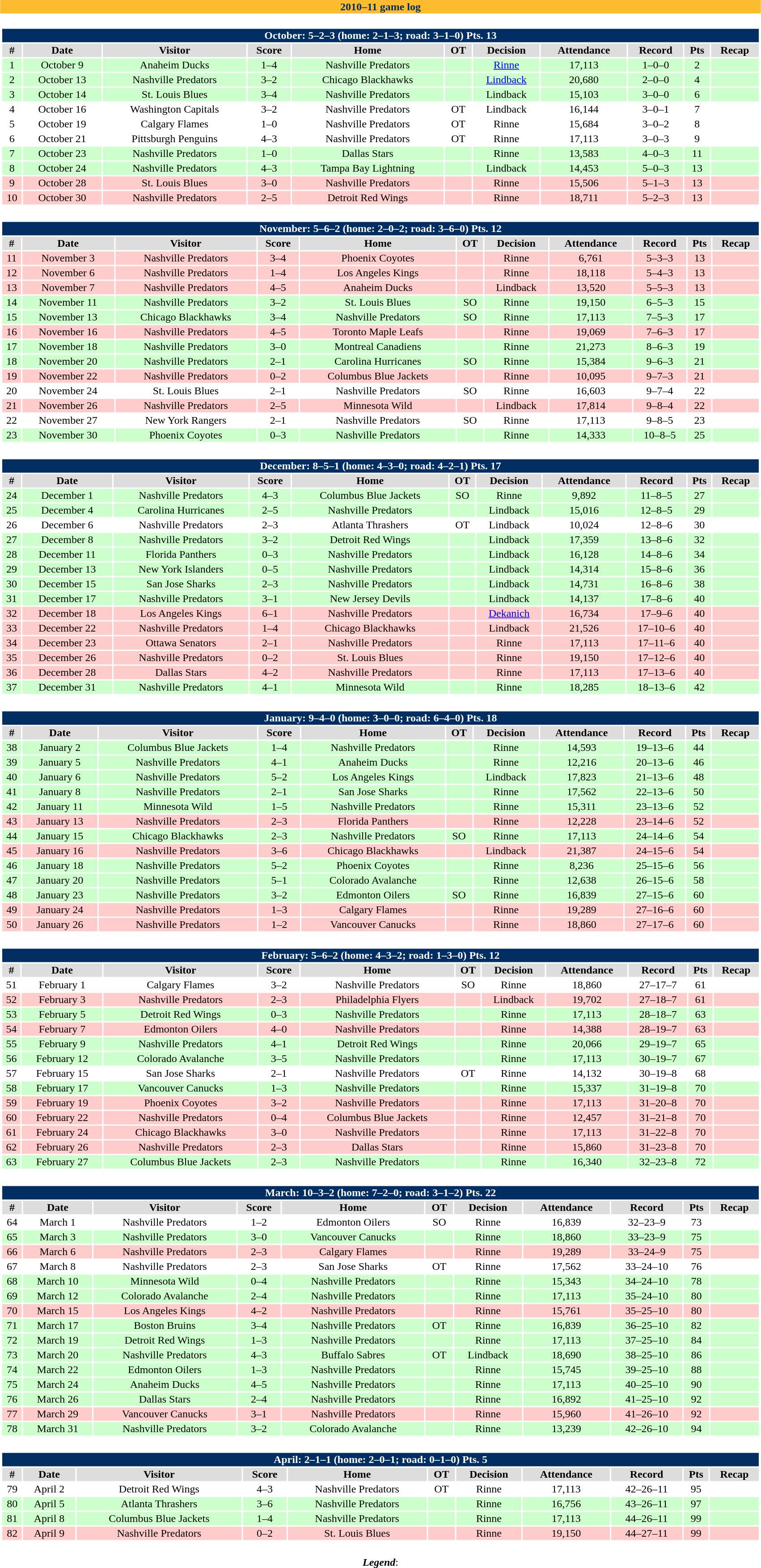<table class="toccolours" width=90% style="clear:both; margin:1.5em auto; text-align:center;">
<tr>
<th colspan=11 style="background:#FDBB30; color:#002D62;">2010–11 game log</th>
</tr>
<tr>
<td colspan=11><br><table class="toccolours collapsible collapsed" width=100%>
<tr>
<th colspan=11 style="background:#002D62; color:white;">October: 5–2–3 (home: 2–1–3; road: 3–1–0) Pts. 13</th>
</tr>
<tr align="center" bgcolor="#dddddd">
<td><strong>#</strong></td>
<td><strong>Date</strong></td>
<td><strong>Visitor</strong></td>
<td><strong>Score</strong></td>
<td><strong>Home</strong></td>
<td><strong>OT</strong></td>
<td><strong>Decision</strong></td>
<td><strong>Attendance</strong></td>
<td><strong>Record</strong></td>
<td><strong>Pts</strong></td>
<td><strong>Recap</strong></td>
</tr>
<tr align="center" bgcolor="#ccffcc">
<td>1</td>
<td>October 9</td>
<td>Anaheim Ducks</td>
<td>1–4</td>
<td>Nashville Predators</td>
<td></td>
<td><a href='#'>Rinne</a></td>
<td>17,113</td>
<td>1–0–0</td>
<td>2</td>
<td></td>
</tr>
<tr align="center" bgcolor="#ccffcc">
<td>2</td>
<td>October 13</td>
<td>Nashville Predators</td>
<td>3–2</td>
<td>Chicago Blackhawks</td>
<td></td>
<td><a href='#'>Lindback</a></td>
<td>20,680</td>
<td>2–0–0</td>
<td>4</td>
<td></td>
</tr>
<tr align="center" bgcolor="#ccffcc">
<td>3</td>
<td>October 14</td>
<td>St. Louis Blues</td>
<td>3–4</td>
<td>Nashville Predators</td>
<td></td>
<td>Lindback</td>
<td>15,103</td>
<td>3–0–0</td>
<td>6</td>
<td></td>
</tr>
<tr align="center" bgcolor="white">
<td>4</td>
<td>October 16</td>
<td>Washington Capitals</td>
<td>3–2</td>
<td>Nashville Predators</td>
<td>OT</td>
<td>Lindback</td>
<td>16,144</td>
<td>3–0–1</td>
<td>7</td>
<td></td>
</tr>
<tr align="center" bgcolor="white">
<td>5</td>
<td>October 19</td>
<td>Calgary Flames</td>
<td>1–0</td>
<td>Nashville Predators</td>
<td>OT</td>
<td>Rinne</td>
<td>15,684</td>
<td>3–0–2</td>
<td>8</td>
<td></td>
</tr>
<tr align="center" bgcolor="white">
<td>6</td>
<td>October 21</td>
<td>Pittsburgh Penguins</td>
<td>4–3</td>
<td>Nashville Predators</td>
<td>OT</td>
<td>Rinne</td>
<td>17,113</td>
<td>3–0–3</td>
<td>9</td>
<td></td>
</tr>
<tr align="center" bgcolor="#ccffcc">
<td>7</td>
<td>October 23</td>
<td>Nashville Predators</td>
<td>1–0</td>
<td>Dallas Stars</td>
<td></td>
<td>Rinne</td>
<td>13,583</td>
<td>4–0–3</td>
<td>11</td>
<td></td>
</tr>
<tr align="center" bgcolor="#ccffcc">
<td>8</td>
<td>October 24</td>
<td>Nashville Predators</td>
<td>4–3</td>
<td>Tampa Bay Lightning</td>
<td></td>
<td>Lindback</td>
<td>14,453</td>
<td>5–0–3</td>
<td>13</td>
<td></td>
</tr>
<tr align="center" bgcolor="#ffcccc">
<td>9</td>
<td>October 28</td>
<td>St. Louis Blues</td>
<td>3–0</td>
<td>Nashville Predators</td>
<td></td>
<td>Rinne</td>
<td>15,506</td>
<td>5–1–3</td>
<td>13</td>
<td></td>
</tr>
<tr align="center" bgcolor="#ffcccc">
<td>10</td>
<td>October 30</td>
<td>Nashville Predators</td>
<td>2–5</td>
<td>Detroit Red Wings</td>
<td></td>
<td>Rinne</td>
<td>18,711</td>
<td>5–2–3</td>
<td>13</td>
<td></td>
</tr>
</table>
</td>
</tr>
<tr>
<td colspan=11><br><table class="toccolours collapsible collapsed" width=100%>
<tr>
<th colspan=11 style="background:#002D62; color:white;">November: 5–6–2 (home: 2–0–2; road: 3–6–0) Pts. 12</th>
</tr>
<tr align="center" bgcolor="#dddddd">
<td><strong>#</strong></td>
<td><strong>Date</strong></td>
<td><strong>Visitor</strong></td>
<td><strong>Score</strong></td>
<td><strong>Home</strong></td>
<td><strong>OT</strong></td>
<td><strong>Decision</strong></td>
<td><strong>Attendance</strong></td>
<td><strong>Record</strong></td>
<td><strong>Pts</strong></td>
<td><strong>Recap</strong></td>
</tr>
<tr align="center" bgcolor="#ffcccc">
<td>11</td>
<td>November 3</td>
<td>Nashville Predators</td>
<td>3–4</td>
<td>Phoenix Coyotes</td>
<td></td>
<td>Rinne</td>
<td>6,761</td>
<td>5–3–3</td>
<td>13</td>
<td></td>
</tr>
<tr align="center" bgcolor="#ffcccc">
<td>12</td>
<td>November 6</td>
<td>Nashville Predators</td>
<td>1–4</td>
<td>Los Angeles Kings</td>
<td></td>
<td>Rinne</td>
<td>18,118</td>
<td>5–4–3</td>
<td>13</td>
<td></td>
</tr>
<tr align="center" bgcolor="#ffcccc">
<td>13</td>
<td>November 7</td>
<td>Nashville Predators</td>
<td>4–5</td>
<td>Anaheim Ducks</td>
<td></td>
<td>Lindback</td>
<td>13,520</td>
<td>5–5–3</td>
<td>13</td>
<td></td>
</tr>
<tr align="center" bgcolor="#ccffcc">
<td>14</td>
<td>November 11</td>
<td>Nashville Predators</td>
<td>3–2</td>
<td>St. Louis Blues</td>
<td>SO</td>
<td>Rinne</td>
<td>19,150</td>
<td>6–5–3</td>
<td>15</td>
<td></td>
</tr>
<tr align="center" bgcolor="#ccffcc">
<td>15</td>
<td>November 13</td>
<td>Chicago Blackhawks</td>
<td>3–4</td>
<td>Nashville Predators</td>
<td>SO</td>
<td>Rinne</td>
<td>17,113</td>
<td>7–5–3</td>
<td>17</td>
<td></td>
</tr>
<tr align="center" bgcolor="#ffcccc">
<td>16</td>
<td>November 16</td>
<td>Nashville Predators</td>
<td>4–5</td>
<td>Toronto Maple Leafs</td>
<td></td>
<td>Rinne</td>
<td>19,069</td>
<td>7–6–3</td>
<td>17</td>
<td></td>
</tr>
<tr align="center" bgcolor="#ccffcc">
<td>17</td>
<td>November 18</td>
<td>Nashville Predators</td>
<td>3–0</td>
<td>Montreal Canadiens</td>
<td></td>
<td>Rinne</td>
<td>21,273</td>
<td>8–6–3</td>
<td>19</td>
<td></td>
</tr>
<tr align="center" bgcolor="#ccffcc">
<td>18</td>
<td>November 20</td>
<td>Nashville Predators</td>
<td>2–1</td>
<td>Carolina Hurricanes</td>
<td>SO</td>
<td>Rinne</td>
<td>15,384</td>
<td>9–6–3</td>
<td>21</td>
<td></td>
</tr>
<tr align="center" bgcolor="#ffcccc">
<td>19</td>
<td>November 22</td>
<td>Nashville Predators</td>
<td>0–2</td>
<td>Columbus Blue Jackets</td>
<td></td>
<td>Rinne</td>
<td>10,095</td>
<td>9–7–3</td>
<td>21</td>
<td></td>
</tr>
<tr align="center" bgcolor="white">
<td>20</td>
<td>November 24</td>
<td>St. Louis Blues</td>
<td>2–1</td>
<td>Nashville Predators</td>
<td>SO</td>
<td>Rinne</td>
<td>16,603</td>
<td>9–7–4</td>
<td>22</td>
<td></td>
</tr>
<tr align="center" bgcolor="#ffcccc">
<td>21</td>
<td>November 26</td>
<td>Nashville Predators</td>
<td>2–5</td>
<td>Minnesota Wild</td>
<td></td>
<td>Lindback</td>
<td>17,814</td>
<td>9–8–4</td>
<td>22</td>
<td></td>
</tr>
<tr align="center" bgcolor="white">
<td>22</td>
<td>November 27</td>
<td>New York Rangers</td>
<td>2–1</td>
<td>Nashville Predators</td>
<td>SO</td>
<td>Rinne</td>
<td>17,113</td>
<td>9–8–5</td>
<td>23</td>
<td></td>
</tr>
<tr align="center" bgcolor="#ccffcc">
<td>23</td>
<td>November 30</td>
<td>Phoenix Coyotes</td>
<td>0–3</td>
<td>Nashville Predators</td>
<td></td>
<td>Rinne</td>
<td>14,333</td>
<td>10–8–5</td>
<td>25</td>
<td></td>
</tr>
</table>
</td>
</tr>
<tr>
<td colspan=11><br><table class="toccolours collapsible collapsed" width=100%>
<tr>
<th colspan=11 style="background:#002D62; color:white;">December: 8–5–1 (home: 4–3–0; road: 4–2–1) Pts. 17</th>
</tr>
<tr align="center" bgcolor="#dddddd">
<td><strong>#</strong></td>
<td><strong>Date</strong></td>
<td><strong>Visitor</strong></td>
<td><strong>Score</strong></td>
<td><strong>Home</strong></td>
<td><strong>OT</strong></td>
<td><strong>Decision</strong></td>
<td><strong>Attendance</strong></td>
<td><strong>Record</strong></td>
<td><strong>Pts</strong></td>
<td><strong>Recap</strong></td>
</tr>
<tr align="center" bgcolor="#ccffcc">
<td>24</td>
<td>December 1</td>
<td>Nashville Predators</td>
<td>4–3</td>
<td>Columbus Blue Jackets</td>
<td>SO</td>
<td>Rinne</td>
<td>9,892</td>
<td>11–8–5</td>
<td>27</td>
<td></td>
</tr>
<tr align="center" bgcolor="#ccffcc">
<td>25</td>
<td>December 4</td>
<td>Carolina Hurricanes</td>
<td>2–5</td>
<td>Nashville Predators</td>
<td></td>
<td>Lindback</td>
<td>15,016</td>
<td>12–8–5</td>
<td>29</td>
<td></td>
</tr>
<tr align="center" bgcolor="white">
<td>26</td>
<td>December 6</td>
<td>Nashville Predators</td>
<td>2–3</td>
<td>Atlanta Thrashers</td>
<td>OT</td>
<td>Lindback</td>
<td>10,024</td>
<td>12–8–6</td>
<td>30</td>
<td></td>
</tr>
<tr align="center" bgcolor="#ccffcc">
<td>27</td>
<td>December 8</td>
<td>Nashville Predators</td>
<td>3–2</td>
<td>Detroit Red Wings</td>
<td></td>
<td>Lindback</td>
<td>17,359</td>
<td>13–8–6</td>
<td>32</td>
<td></td>
</tr>
<tr align="center" bgcolor="#ccffcc">
<td>28</td>
<td>December 11</td>
<td>Florida Panthers</td>
<td>0–3</td>
<td>Nashville Predators</td>
<td></td>
<td>Lindback</td>
<td>16,128</td>
<td>14–8–6</td>
<td>34</td>
<td></td>
</tr>
<tr align="center" bgcolor="#ccffcc">
<td>29</td>
<td>December 13</td>
<td>New York Islanders</td>
<td>0–5</td>
<td>Nashville Predators</td>
<td></td>
<td>Lindback</td>
<td>14,314</td>
<td>15–8–6</td>
<td>36</td>
<td></td>
</tr>
<tr align="center" bgcolor="#ccffcc">
<td>30</td>
<td>December 15</td>
<td>San Jose Sharks</td>
<td>2–3</td>
<td>Nashville Predators</td>
<td></td>
<td>Lindback</td>
<td>14,731</td>
<td>16–8–6</td>
<td>38</td>
<td></td>
</tr>
<tr align="center" bgcolor="#ccffcc">
<td>31</td>
<td>December 17</td>
<td>Nashville Predators</td>
<td>3–1</td>
<td>New Jersey Devils</td>
<td></td>
<td>Lindback</td>
<td>14,137</td>
<td>17–8–6</td>
<td>40</td>
<td></td>
</tr>
<tr align="center" bgcolor="#ffcccc">
<td>32</td>
<td>December 18</td>
<td>Los Angeles Kings</td>
<td>6–1</td>
<td>Nashville Predators</td>
<td></td>
<td><a href='#'>Dekanich</a></td>
<td>16,734</td>
<td>17–9–6</td>
<td>40</td>
<td></td>
</tr>
<tr align="center" bgcolor="#ffcccc">
<td>33</td>
<td>December 22</td>
<td>Nashville Predators</td>
<td>1–4</td>
<td>Chicago Blackhawks</td>
<td></td>
<td>Lindback</td>
<td>21,526</td>
<td>17–10–6</td>
<td>40</td>
<td></td>
</tr>
<tr align="center" bgcolor="#ffcccc">
<td>34</td>
<td>December 23</td>
<td>Ottawa Senators</td>
<td>2–1</td>
<td>Nashville Predators</td>
<td></td>
<td>Rinne</td>
<td>17,113</td>
<td>17–11–6</td>
<td>40</td>
<td></td>
</tr>
<tr align="center" bgcolor="#ffcccc">
<td>35</td>
<td>December 26</td>
<td>Nashville Predators</td>
<td>0–2</td>
<td>St. Louis Blues</td>
<td></td>
<td>Rinne</td>
<td>19,150</td>
<td>17–12–6</td>
<td>40</td>
<td></td>
</tr>
<tr align="center" bgcolor="#ffcccc">
<td>36</td>
<td>December 28</td>
<td>Dallas Stars</td>
<td>4–2</td>
<td>Nashville Predators</td>
<td></td>
<td>Rinne</td>
<td>17,113</td>
<td>17–13–6</td>
<td>40</td>
<td></td>
</tr>
<tr align="center" bgcolor="#ccffcc">
<td>37</td>
<td>December 31</td>
<td>Nashville Predators</td>
<td>4–1</td>
<td>Minnesota Wild</td>
<td></td>
<td>Rinne</td>
<td>18,285</td>
<td>18–13–6</td>
<td>42</td>
<td></td>
</tr>
</table>
</td>
</tr>
<tr>
<td colspan=11><br><table class="toccolours collapsible collapsed" width=100%>
<tr>
<th colspan=11 style="background:#002D62; color:white;">January: 9–4–0 (home: 3–0–0; road: 6–4–0) Pts. 18</th>
</tr>
<tr align="center" bgcolor="#dddddd">
<td><strong>#</strong></td>
<td><strong>Date</strong></td>
<td><strong>Visitor</strong></td>
<td><strong>Score</strong></td>
<td><strong>Home</strong></td>
<td><strong>OT</strong></td>
<td><strong>Decision</strong></td>
<td><strong>Attendance</strong></td>
<td><strong>Record</strong></td>
<td><strong>Pts</strong></td>
<td><strong>Recap</strong></td>
</tr>
<tr align="center" bgcolor="#ccffcc">
<td>38</td>
<td>January 2</td>
<td>Columbus Blue Jackets</td>
<td>1–4</td>
<td>Nashville Predators</td>
<td></td>
<td>Rinne</td>
<td>14,593</td>
<td>19–13–6</td>
<td>44</td>
<td></td>
</tr>
<tr align="center" bgcolor="#ccffcc">
<td>39</td>
<td>January 5</td>
<td>Nashville Predators</td>
<td>4–1</td>
<td>Anaheim Ducks</td>
<td></td>
<td>Rinne</td>
<td>12,216</td>
<td>20–13–6</td>
<td>46</td>
<td></td>
</tr>
<tr align="center" bgcolor="#ccffcc">
<td>40</td>
<td>January 6</td>
<td>Nashville Predators</td>
<td>5–2</td>
<td>Los Angeles Kings</td>
<td></td>
<td>Lindback</td>
<td>17,823</td>
<td>21–13–6</td>
<td>48</td>
<td></td>
</tr>
<tr align="center" bgcolor="#ccffcc">
<td>41</td>
<td>January 8</td>
<td>Nashville Predators</td>
<td>2–1</td>
<td>San Jose Sharks</td>
<td></td>
<td>Rinne</td>
<td>17,562</td>
<td>22–13–6</td>
<td>50</td>
<td></td>
</tr>
<tr align="center" bgcolor="#ccffcc">
<td>42</td>
<td>January 11</td>
<td>Minnesota Wild</td>
<td>1–5</td>
<td>Nashville Predators</td>
<td></td>
<td>Rinne</td>
<td>15,311</td>
<td>23–13–6</td>
<td>52</td>
<td></td>
</tr>
<tr align="center" bgcolor="#ffcccc">
<td>43</td>
<td>January 13</td>
<td>Nashville Predators</td>
<td>2–3</td>
<td>Florida Panthers</td>
<td></td>
<td>Rinne</td>
<td>12,228</td>
<td>23–14–6</td>
<td>52</td>
<td></td>
</tr>
<tr align="center" bgcolor="#ccffcc">
<td>44</td>
<td>January 15</td>
<td>Chicago Blackhawks</td>
<td>2–3</td>
<td>Nashville Predators</td>
<td>SO</td>
<td>Rinne</td>
<td>17,113</td>
<td>24–14–6</td>
<td>54</td>
<td></td>
</tr>
<tr align="center" bgcolor="#ffcccc">
<td>45</td>
<td>January 16</td>
<td>Nashville Predators</td>
<td>3–6</td>
<td>Chicago Blackhawks</td>
<td></td>
<td>Lindback</td>
<td>21,387</td>
<td>24–15–6</td>
<td>54</td>
<td></td>
</tr>
<tr align="center" bgcolor="#ccffcc">
<td>46</td>
<td>January 18</td>
<td>Nashville Predators</td>
<td>5–2</td>
<td>Phoenix Coyotes</td>
<td></td>
<td>Rinne</td>
<td>8,236</td>
<td>25–15–6</td>
<td>56</td>
<td></td>
</tr>
<tr align="center" bgcolor="#ccffcc">
<td>47</td>
<td>January 20</td>
<td>Nashville Predators</td>
<td>5–1</td>
<td>Colorado Avalanche</td>
<td></td>
<td>Rinne</td>
<td>12,638</td>
<td>26–15–6</td>
<td>58</td>
<td></td>
</tr>
<tr align="center" bgcolor="#ccffcc">
<td>48</td>
<td>January 23</td>
<td>Nashville Predators</td>
<td>3–2</td>
<td>Edmonton Oilers</td>
<td>SO</td>
<td>Rinne</td>
<td>16,839</td>
<td>27–15–6</td>
<td>60</td>
<td></td>
</tr>
<tr align="center" bgcolor="#ffcccc">
<td>49</td>
<td>January 24</td>
<td>Nashville Predators</td>
<td>1–3</td>
<td>Calgary Flames</td>
<td></td>
<td>Rinne</td>
<td>19,289</td>
<td>27–16–6</td>
<td>60</td>
<td></td>
</tr>
<tr align="center" bgcolor="#ffcccc">
<td>50</td>
<td>January 26</td>
<td>Nashville Predators</td>
<td>1–2</td>
<td>Vancouver Canucks</td>
<td></td>
<td>Rinne</td>
<td>18,860</td>
<td>27–17–6</td>
<td>60</td>
<td></td>
</tr>
</table>
</td>
</tr>
<tr>
<td colspan=11><br><table class="toccolours collapsible collapsed" width=100%>
<tr>
<th colspan=11 style="background:#002D62; color:white;">February: 5–6–2 (home: 4–3–2; road: 1–3–0) Pts. 12</th>
</tr>
<tr align="center" bgcolor="#dddddd">
<td><strong>#</strong></td>
<td><strong>Date</strong></td>
<td><strong>Visitor</strong></td>
<td><strong>Score</strong></td>
<td><strong>Home</strong></td>
<td><strong>OT</strong></td>
<td><strong>Decision</strong></td>
<td><strong>Attendance</strong></td>
<td><strong>Record</strong></td>
<td><strong>Pts</strong></td>
<td><strong>Recap</strong></td>
</tr>
<tr align="center" bgcolor="white">
<td>51</td>
<td>February 1</td>
<td>Calgary Flames</td>
<td>3–2</td>
<td>Nashville Predators</td>
<td>SO</td>
<td>Rinne</td>
<td>18,860</td>
<td>27–17–7</td>
<td>61</td>
<td></td>
</tr>
<tr align="center" bgcolor="#ffcccc">
<td>52</td>
<td>February 3</td>
<td>Nashville Predators</td>
<td>2–3</td>
<td>Philadelphia Flyers</td>
<td></td>
<td>Lindback</td>
<td>19,702</td>
<td>27–18–7</td>
<td>61</td>
<td></td>
</tr>
<tr align="center" bgcolor="#ccffcc">
<td>53</td>
<td>February 5</td>
<td>Detroit Red Wings</td>
<td>0–3</td>
<td>Nashville Predators</td>
<td></td>
<td>Rinne</td>
<td>17,113</td>
<td>28–18–7</td>
<td>63</td>
<td></td>
</tr>
<tr align="center"  bgcolor="#ffcccc">
<td>54</td>
<td>February 7</td>
<td>Edmonton Oilers</td>
<td>4–0</td>
<td>Nashville Predators</td>
<td></td>
<td>Rinne</td>
<td>14,388</td>
<td>28–19–7</td>
<td>63</td>
<td></td>
</tr>
<tr align="center" bgcolor="#ccffcc">
<td>55</td>
<td>February 9</td>
<td>Nashville Predators</td>
<td>4–1</td>
<td>Detroit Red Wings</td>
<td></td>
<td>Rinne</td>
<td>20,066</td>
<td>29–19–7</td>
<td>65</td>
<td></td>
</tr>
<tr align="center" bgcolor="#ccffcc">
<td>56</td>
<td>February 12</td>
<td>Colorado Avalanche</td>
<td>3–5</td>
<td>Nashville Predators</td>
<td></td>
<td>Rinne</td>
<td>17,113</td>
<td>30–19–7</td>
<td>67</td>
<td></td>
</tr>
<tr align="center"  bgcolor="white">
<td>57</td>
<td>February 15</td>
<td>San Jose Sharks</td>
<td>2–1</td>
<td>Nashville Predators</td>
<td>OT</td>
<td>Rinne</td>
<td>14,132</td>
<td>30–19–8</td>
<td>68</td>
<td></td>
</tr>
<tr align="center"  bgcolor="#ccffcc">
<td>58</td>
<td>February 17</td>
<td>Vancouver Canucks</td>
<td>1–3</td>
<td>Nashville Predators</td>
<td></td>
<td>Rinne</td>
<td>15,337</td>
<td>31–19–8</td>
<td>70</td>
<td></td>
</tr>
<tr align="center" bgcolor="#ffcccc">
<td>59</td>
<td>February 19</td>
<td>Phoenix Coyotes</td>
<td>3–2</td>
<td>Nashville Predators</td>
<td></td>
<td>Rinne</td>
<td>17,113</td>
<td>31–20–8</td>
<td>70</td>
<td></td>
</tr>
<tr align="center" bgcolor="#ffcccc">
<td>60</td>
<td>February 22</td>
<td>Nashville Predators</td>
<td>0–4</td>
<td>Columbus Blue Jackets</td>
<td></td>
<td>Rinne</td>
<td>12,457</td>
<td>31–21–8</td>
<td>70</td>
<td></td>
</tr>
<tr align="center" bgcolor="#ffcccc">
<td>61</td>
<td>February 24</td>
<td>Chicago Blackhawks</td>
<td>3–0</td>
<td>Nashville Predators</td>
<td></td>
<td>Rinne</td>
<td>17,113</td>
<td>31–22–8</td>
<td>70</td>
<td></td>
</tr>
<tr align="center" bgcolor="#ffcccc">
<td>62</td>
<td>February 26</td>
<td>Nashville Predators</td>
<td>2–3</td>
<td>Dallas Stars</td>
<td></td>
<td>Rinne</td>
<td>15,860</td>
<td>31–23–8</td>
<td>70</td>
<td></td>
</tr>
<tr align="center" bgcolor="#ccffcc">
<td>63</td>
<td>February 27</td>
<td>Columbus Blue Jackets</td>
<td>2–3</td>
<td>Nashville Predators</td>
<td></td>
<td>Rinne</td>
<td>16,340</td>
<td>32–23–8</td>
<td>72</td>
<td></td>
</tr>
</table>
</td>
</tr>
<tr>
<td colspan=11><br><table class="toccolours collapsible collapsed" width=100%>
<tr>
<th colspan=11 style="background:#002D62; color:white;">March: 10–3–2 (home: 7–2–0; road: 3–1–2) Pts. 22</th>
</tr>
<tr align="center" bgcolor="#dddddd">
<td><strong>#</strong></td>
<td><strong>Date</strong></td>
<td><strong>Visitor</strong></td>
<td><strong>Score</strong></td>
<td><strong>Home</strong></td>
<td><strong>OT</strong></td>
<td><strong>Decision</strong></td>
<td><strong>Attendance</strong></td>
<td><strong>Record</strong></td>
<td><strong>Pts</strong></td>
<td><strong>Recap</strong></td>
</tr>
<tr align="center" bgcolor="white">
<td>64</td>
<td>March 1</td>
<td>Nashville Predators</td>
<td>1–2</td>
<td>Edmonton Oilers</td>
<td>SO</td>
<td>Rinne</td>
<td>16,839</td>
<td>32–23–9</td>
<td>73</td>
<td></td>
</tr>
<tr align="center" bgcolor="#ccffcc">
<td>65</td>
<td>March 3</td>
<td>Nashville Predators</td>
<td>3–0</td>
<td>Vancouver Canucks</td>
<td></td>
<td>Rinne</td>
<td>18,860</td>
<td>33–23–9</td>
<td>75</td>
<td></td>
</tr>
<tr align="center" bgcolor="#ffcccc">
<td>66</td>
<td>March 6</td>
<td>Nashville Predators</td>
<td>2–3</td>
<td>Calgary Flames</td>
<td></td>
<td>Rinne</td>
<td>19,289</td>
<td>33–24–9</td>
<td>75</td>
<td></td>
</tr>
<tr align="center" bgcolor="white">
<td>67</td>
<td>March 8</td>
<td>Nashville Predators</td>
<td>2–3</td>
<td>San Jose Sharks</td>
<td>OT</td>
<td>Rinne</td>
<td>17,562</td>
<td>33–24–10</td>
<td>76</td>
<td></td>
</tr>
<tr align="center" bgcolor="#ccffcc">
<td>68</td>
<td>March 10</td>
<td>Minnesota Wild</td>
<td>0–4</td>
<td>Nashville Predators</td>
<td></td>
<td>Rinne</td>
<td>15,343</td>
<td>34–24–10</td>
<td>78</td>
<td></td>
</tr>
<tr align="center" bgcolor="#ccffcc">
<td>69</td>
<td>March 12</td>
<td>Colorado Avalanche</td>
<td>2–4</td>
<td>Nashville Predators</td>
<td></td>
<td>Rinne</td>
<td>17,113</td>
<td>35–24–10</td>
<td>80</td>
<td></td>
</tr>
<tr align="center" bgcolor="#ffcccc">
<td>70</td>
<td>March 15</td>
<td>Los Angeles Kings</td>
<td>4–2</td>
<td>Nashville Predators</td>
<td></td>
<td>Rinne</td>
<td>15,761</td>
<td>35–25–10</td>
<td>80</td>
<td></td>
</tr>
<tr align="center" bgcolor="#ccffcc">
<td>71</td>
<td>March 17</td>
<td>Boston Bruins</td>
<td>3–4</td>
<td>Nashville Predators</td>
<td>OT</td>
<td>Rinne</td>
<td>16,839</td>
<td>36–25–10</td>
<td>82</td>
<td></td>
</tr>
<tr align="center" bgcolor="#ccffcc">
<td>72</td>
<td>March 19</td>
<td>Detroit Red Wings</td>
<td>1–3</td>
<td>Nashville Predators</td>
<td></td>
<td>Rinne</td>
<td>17,113</td>
<td>37–25–10</td>
<td>84</td>
<td></td>
</tr>
<tr align="center" bgcolor="#ccffcc">
<td>73</td>
<td>March 20</td>
<td>Nashville Predators</td>
<td>4–3</td>
<td>Buffalo Sabres</td>
<td>OT</td>
<td>Lindback</td>
<td>18,690</td>
<td>38–25–10</td>
<td>86</td>
<td></td>
</tr>
<tr align="center" bgcolor="#ccffcc">
<td>74</td>
<td>March 22</td>
<td>Edmonton Oilers</td>
<td>1–3</td>
<td>Nashville Predators</td>
<td></td>
<td>Rinne</td>
<td>15,745</td>
<td>39–25–10</td>
<td>88</td>
<td></td>
</tr>
<tr align="center"  bgcolor="#ccffcc">
<td>75</td>
<td>March 24</td>
<td>Anaheim Ducks</td>
<td>4–5</td>
<td>Nashville Predators</td>
<td></td>
<td>Rinne</td>
<td>17,113</td>
<td>40–25–10</td>
<td>90</td>
<td></td>
</tr>
<tr align="center" bgcolor="#ccffcc">
<td>76</td>
<td>March 26</td>
<td>Dallas Stars</td>
<td>2–4</td>
<td>Nashville Predators</td>
<td></td>
<td>Rinne</td>
<td>16,892</td>
<td>41–25–10</td>
<td>92</td>
<td></td>
</tr>
<tr align="center"  bgcolor="#ffcccc">
<td>77</td>
<td>March 29</td>
<td>Vancouver Canucks</td>
<td>3–1</td>
<td>Nashville Predators</td>
<td></td>
<td>Rinne</td>
<td>15,960</td>
<td>41–26–10</td>
<td>92</td>
<td></td>
</tr>
<tr align="center" bgcolor="#ccffcc">
<td>78</td>
<td>March 31</td>
<td>Nashville Predators</td>
<td>3–2</td>
<td>Colorado Avalanche</td>
<td></td>
<td>Rinne</td>
<td>13,239</td>
<td>42–26–10</td>
<td>94</td>
<td></td>
</tr>
</table>
</td>
</tr>
<tr>
<td colspan=11><br><table class="toccolours collapsible collapsed" width=100%>
<tr>
<th colspan=11 style="background:#002D62; color:white;">April: 2–1–1 (home: 2–0–1; road: 0–1–0) Pts. 5</th>
</tr>
<tr align="center" bgcolor="#dddddd">
<td><strong>#</strong></td>
<td><strong>Date</strong></td>
<td><strong>Visitor</strong></td>
<td><strong>Score</strong></td>
<td><strong>Home</strong></td>
<td><strong>OT</strong></td>
<td><strong>Decision</strong></td>
<td><strong>Attendance</strong></td>
<td><strong>Record</strong></td>
<td><strong>Pts</strong></td>
<td><strong>Recap</strong></td>
</tr>
<tr align="center" bgcolor="white">
<td>79</td>
<td>April 2</td>
<td>Detroit Red Wings</td>
<td>4–3</td>
<td>Nashville Predators</td>
<td>OT</td>
<td>Rinne</td>
<td>17,113</td>
<td>42–26–11</td>
<td>95</td>
<td></td>
</tr>
<tr align="center" bgcolor="#ccffcc">
<td>80</td>
<td>April 5</td>
<td>Atlanta Thrashers</td>
<td>3–6</td>
<td>Nashville Predators</td>
<td></td>
<td>Rinne</td>
<td>16,756</td>
<td>43–26–11</td>
<td>97</td>
<td></td>
</tr>
<tr align="center" bgcolor="#ccffcc">
<td>81</td>
<td>April 8</td>
<td>Columbus Blue Jackets</td>
<td>1–4</td>
<td>Nashville Predators</td>
<td></td>
<td>Rinne</td>
<td>17,113</td>
<td>44–26–11</td>
<td>99</td>
<td></td>
</tr>
<tr align="center" bgcolor="#ffcccc">
<td>82</td>
<td>April 9</td>
<td>Nashville Predators</td>
<td>0–2</td>
<td>St. Louis Blues</td>
<td></td>
<td>Rinne</td>
<td>19,150</td>
<td>44–27–11</td>
<td>99</td>
<td></td>
</tr>
</table>
</td>
</tr>
<tr>
<td colspan=11 align="center"><br><strong><em>Legend</em></strong>:


</td>
</tr>
</table>
